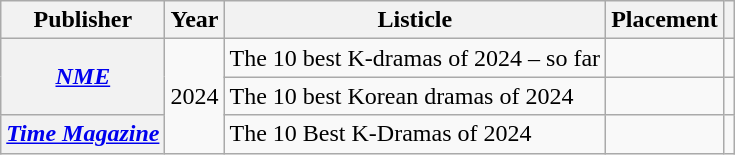<table class="wikitable plainrowheaders sortable" style="text-align:center">
<tr>
<th scope="col">Publisher</th>
<th scope="col">Year</th>
<th scope="col">Listicle</th>
<th scope="col">Placement</th>
<th scope="col" class="unsortable"></th>
</tr>
<tr>
<th scope="row" rowspan="2"><em><a href='#'>NME</a></em></th>
<td rowspan="3">2024</td>
<td style="text-align:left">The 10 best K-dramas of 2024 – so far</td>
<td></td>
<td></td>
</tr>
<tr>
<td style="text-align:left">The 10 best Korean dramas of 2024</td>
<td></td>
<td></td>
</tr>
<tr>
<th scope="row"><em><a href='#'>Time Magazine</a></em></th>
<td style="text-align:left">The 10 Best K-Dramas of 2024</td>
<td></td>
<td></td>
</tr>
</table>
